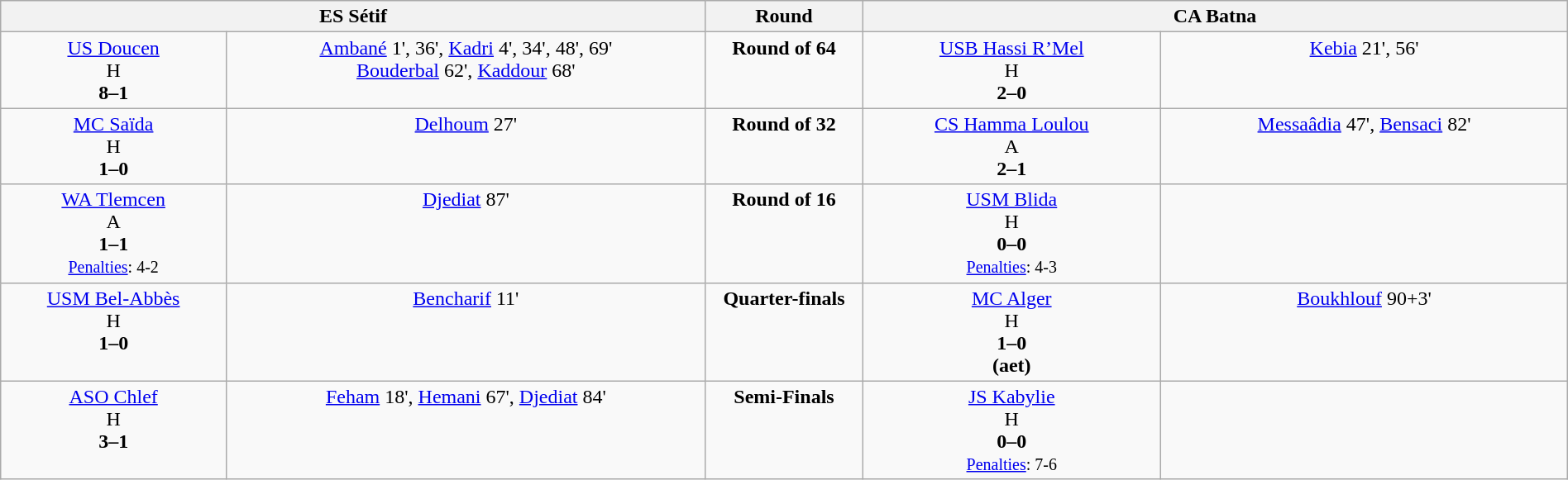<table class="wikitable" style="width:100%; text-align:center;">
<tr valign=top>
<th colspan="2" style="width:45%;">ES Sétif</th>
<th width=10%>Round</th>
<th colspan="2" style="width:45%;">CA Batna</th>
</tr>
<tr valign=top>
<td><a href='#'>US Doucen</a><br>H<br><strong>8–1</strong></td>
<td><a href='#'>Ambané</a> 1', 36', <a href='#'>Kadri</a> 4', 34', 48', 69'<br><a href='#'>Bouderbal</a> 62', <a href='#'>Kaddour</a> 68'</td>
<td><strong>Round of 64</strong></td>
<td><a href='#'>USB Hassi R’Mel</a><br>H<br><strong>2–0</strong></td>
<td><a href='#'>Kebia</a> 21', 56'</td>
</tr>
<tr valign=top>
<td><a href='#'>MC Saïda</a><br>H<br><strong>1–0</strong></td>
<td><a href='#'>Delhoum</a> 27'</td>
<td><strong>Round of 32</strong></td>
<td><a href='#'>CS Hamma Loulou</a><br>A<br><strong>2–1</strong></td>
<td><a href='#'>Messaâdia</a> 47', <a href='#'>Bensaci</a> 82'</td>
</tr>
<tr valign=top>
<td><a href='#'>WA Tlemcen</a><br>A<br><strong>1–1</strong><br><small><a href='#'>Penalties</a>: 4-2</small></td>
<td><a href='#'>Djediat</a> 87'</td>
<td><strong>Round of 16</strong></td>
<td><a href='#'>USM Blida</a><br>H<br><strong>0–0</strong><br><small><a href='#'>Penalties</a>: 4-3</small></td>
<td></td>
</tr>
<tr valign=top>
<td><a href='#'>USM Bel-Abbès</a><br>H<br><strong>1–0</strong></td>
<td><a href='#'>Bencharif</a> 11'</td>
<td><strong>Quarter-finals</strong></td>
<td><a href='#'>MC Alger</a><br>H<br><strong>1–0<br>(aet)</strong></td>
<td><a href='#'>Boukhlouf</a> 90+3'</td>
</tr>
<tr valign=top>
<td><a href='#'>ASO Chlef</a><br>H<br><strong>3–1</strong></td>
<td><a href='#'>Feham</a> 18', <a href='#'>Hemani</a> 67', <a href='#'>Djediat</a> 84'</td>
<td><strong>Semi-Finals</strong></td>
<td><a href='#'>JS Kabylie</a><br>H<br><strong>0–0</strong><br><small><a href='#'>Penalties</a>: 7-6</small></td>
<td></td>
</tr>
</table>
